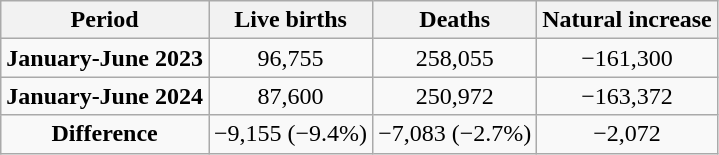<table class="wikitable" style="text-align:center;">
<tr>
<th>Period</th>
<th>Live births</th>
<th>Deaths</th>
<th>Natural increase</th>
</tr>
<tr>
<td><strong>January-June 2023</strong></td>
<td>96,755</td>
<td>258,055</td>
<td>−161,300</td>
</tr>
<tr>
<td><strong>January-June 2024</strong></td>
<td>87,600</td>
<td>250,972</td>
<td>−163,372</td>
</tr>
<tr>
<td><strong>Difference</strong></td>
<td> −9,155 (−9.4%)</td>
<td> −7,083 (−2.7%)</td>
<td> −2,072</td>
</tr>
</table>
